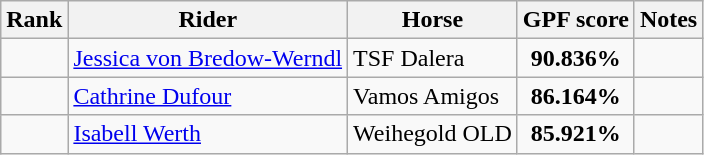<table class="wikitable sortable" style="text-align:center">
<tr>
<th>Rank</th>
<th>Rider</th>
<th>Horse</th>
<th>GPF score</th>
<th>Notes</th>
</tr>
<tr>
<td></td>
<td align="left"> <a href='#'>Jessica von Bredow-Werndl</a></td>
<td align="left">TSF Dalera</td>
<td><strong>90.836%</strong></td>
<td></td>
</tr>
<tr>
<td></td>
<td align="left"> <a href='#'>Cathrine Dufour</a></td>
<td align="left">Vamos Amigos</td>
<td><strong>86.164%</strong></td>
<td></td>
</tr>
<tr>
<td></td>
<td align="left"> <a href='#'>Isabell Werth</a></td>
<td align="left">Weihegold OLD</td>
<td><strong>85.921%</strong></td>
<td></td>
</tr>
</table>
